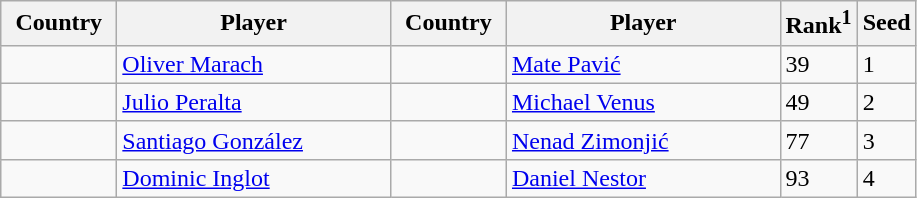<table class="sortable wikitable">
<tr>
<th width="70">Country</th>
<th width="175">Player</th>
<th width="70">Country</th>
<th width="175">Player</th>
<th>Rank<sup>1</sup></th>
<th>Seed</th>
</tr>
<tr>
<td></td>
<td><a href='#'>Oliver Marach</a></td>
<td></td>
<td><a href='#'>Mate Pavić</a></td>
<td>39</td>
<td>1</td>
</tr>
<tr>
<td></td>
<td><a href='#'>Julio Peralta</a></td>
<td></td>
<td><a href='#'>Michael Venus</a></td>
<td>49</td>
<td>2</td>
</tr>
<tr>
<td></td>
<td><a href='#'>Santiago González</a></td>
<td></td>
<td><a href='#'>Nenad Zimonjić</a></td>
<td>77</td>
<td>3</td>
</tr>
<tr>
<td></td>
<td><a href='#'>Dominic Inglot</a></td>
<td></td>
<td><a href='#'>Daniel Nestor</a></td>
<td>93</td>
<td>4</td>
</tr>
</table>
